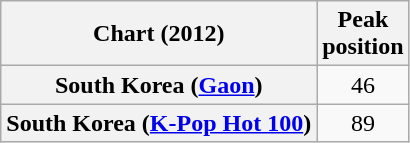<table class="wikitable sortable plainrowheaders">
<tr>
<th scope="col">Chart (2012)</th>
<th scope="col">Peak<br>position</th>
</tr>
<tr>
<th scope="row">South Korea (<a href='#'>Gaon</a>)</th>
<td style="text-align:center;">46</td>
</tr>
<tr>
<th scope="row">South Korea (<a href='#'>K-Pop Hot 100</a>)</th>
<td style="text-align:center;">89</td>
</tr>
</table>
